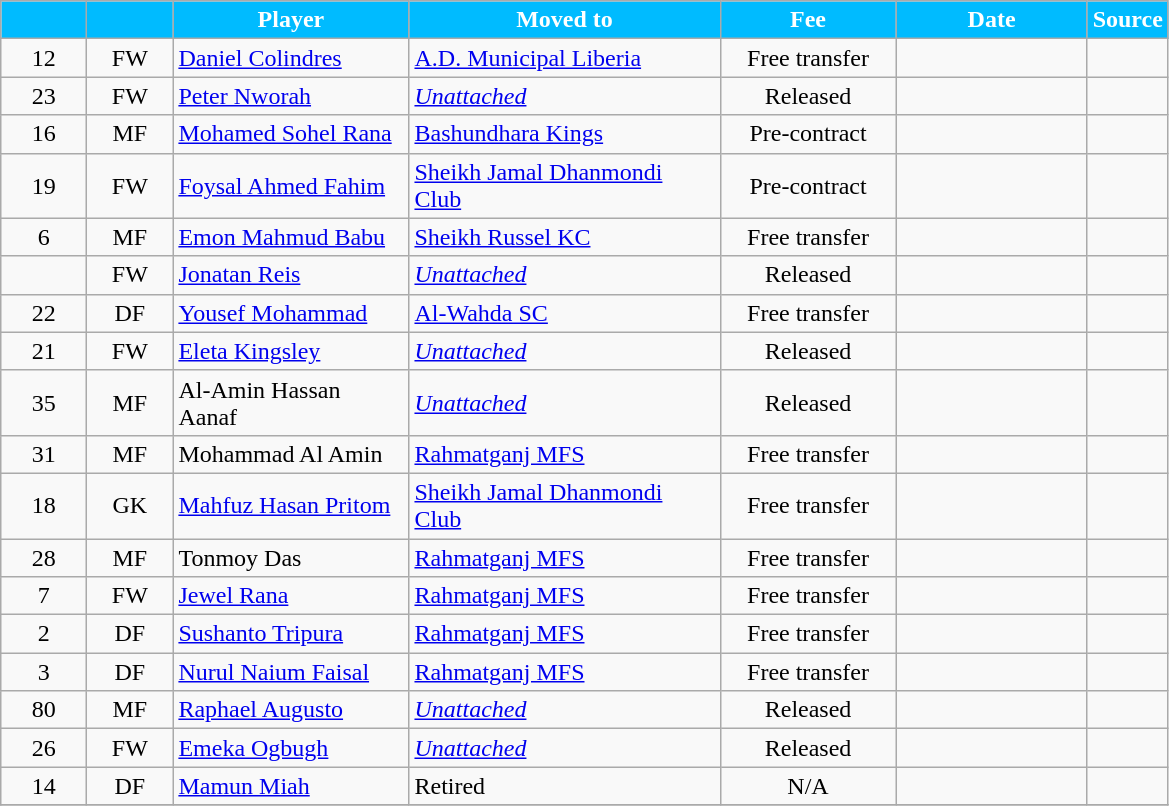<table class="wikitable plainrowheaders sortable" style="text-align:center; ">
<tr>
<th style="background:#00bbff; color:white; width:50px;"></th>
<th style="background:#00bbff; color:white; width:50px;"></th>
<th style="background:#00bbff; color:white; width:150px;">Player</th>
<th style="background:#00bbff; color:white; width:200px;">Moved to</th>
<th style="background:#00bbff; color:white; width:110px;">Fee</th>
<th style="background:#00bbff; color:white; width:120px;">Date</th>
<th style="background:#00bbff; color:white; width:25px;">Source</th>
</tr>
<tr>
<td align="center">12</td>
<td align="center">FW</td>
<td align="left"> <a href='#'>Daniel Colindres</a></td>
<td align="left"> <a href='#'>A.D. Municipal Liberia</a></td>
<td align="center">Free transfer</td>
<td></td>
<td></td>
</tr>
<tr>
<td align="center">23</td>
<td align="center">FW</td>
<td align="left"> <a href='#'>Peter Nworah</a></td>
<td align="left"><em><a href='#'>Unattached</a></em></td>
<td align="center">Released</td>
<td></td>
<td></td>
</tr>
<tr>
<td align="center">16</td>
<td align="center">MF</td>
<td align="left"><a href='#'>Mohamed Sohel Rana</a></td>
<td align="left"><a href='#'>Bashundhara Kings</a></td>
<td align="center">Pre-contract</td>
<td></td>
<td></td>
</tr>
<tr>
<td align="center">19</td>
<td align="center">FW</td>
<td align="left"><a href='#'>Foysal Ahmed Fahim</a></td>
<td align="left"><a href='#'>Sheikh Jamal Dhanmondi Club</a></td>
<td align="center">Pre-contract</td>
<td></td>
<td></td>
</tr>
<tr>
<td align="center">6</td>
<td align="center">MF</td>
<td align="left"><a href='#'>Emon Mahmud Babu</a></td>
<td align="left"><a href='#'>Sheikh Russel KC</a></td>
<td align="center">Free transfer</td>
<td></td>
<td></td>
</tr>
<tr>
<td></td>
<td>FW</td>
<td align="left"> <a href='#'>Jonatan Reis</a></td>
<td align="left"><em><a href='#'>Unattached</a></em></td>
<td align="center">Released</td>
<td></td>
<td></td>
</tr>
<tr>
<td align="center">22</td>
<td align="center">DF</td>
<td align="left"> <a href='#'>Yousef Mohammad</a></td>
<td align="left"><a href='#'>Al-Wahda SC</a></td>
<td align="center">Free transfer</td>
<td></td>
<td></td>
</tr>
<tr>
<td align="center">21</td>
<td align="center">FW</td>
<td align="left"><a href='#'>Eleta Kingsley</a></td>
<td align="left"><em><a href='#'>Unattached</a></em></td>
<td align="center">Released</td>
<td></td>
<td></td>
</tr>
<tr>
<td align="center">35</td>
<td align="center">MF</td>
<td align="left">Al-Amin Hassan Aanaf</td>
<td align="left"><em><a href='#'>Unattached</a></em></td>
<td align="center">Released</td>
<td></td>
<td></td>
</tr>
<tr>
<td align="center">31</td>
<td align="center">MF</td>
<td align="left">Mohammad Al Amin</td>
<td align="left"><a href='#'>Rahmatganj MFS</a></td>
<td align="center">Free transfer</td>
<td></td>
<td></td>
</tr>
<tr>
<td align="center">18</td>
<td align="center">GK</td>
<td align="left"><a href='#'>Mahfuz Hasan Pritom</a></td>
<td align="left"><a href='#'>Sheikh Jamal Dhanmondi Club</a></td>
<td align="center">Free transfer</td>
<td></td>
<td></td>
</tr>
<tr>
<td align="center">28</td>
<td align="center">MF</td>
<td align="left">Tonmoy Das</td>
<td align="left"><a href='#'>Rahmatganj MFS</a></td>
<td align="center">Free transfer</td>
<td></td>
<td></td>
</tr>
<tr>
<td align="center">7</td>
<td align="center">FW</td>
<td align="left"><a href='#'>Jewel Rana</a></td>
<td align="left"><a href='#'>Rahmatganj MFS</a></td>
<td align="center">Free transfer</td>
<td></td>
<td></td>
</tr>
<tr>
<td align="center">2</td>
<td align="center">DF</td>
<td align="left"><a href='#'>Sushanto Tripura</a></td>
<td align="left"><a href='#'>Rahmatganj MFS</a></td>
<td align="center">Free transfer</td>
<td></td>
<td></td>
</tr>
<tr>
<td align="center">3</td>
<td align="center">DF</td>
<td align="left"><a href='#'>Nurul Naium Faisal</a></td>
<td align="left"><a href='#'>Rahmatganj MFS</a></td>
<td align="center">Free transfer</td>
<td></td>
<td></td>
</tr>
<tr>
<td align="center">80</td>
<td align="center">MF</td>
<td align="left"> <a href='#'>Raphael Augusto</a></td>
<td align="left"><em><a href='#'>Unattached</a></em></td>
<td align="center">Released</td>
<td></td>
<td></td>
</tr>
<tr>
<td align="center">26</td>
<td align="center">FW</td>
<td align="left"> <a href='#'>Emeka Ogbugh</a></td>
<td align="left"><em><a href='#'>Unattached</a></em></td>
<td align="center">Released</td>
<td></td>
<td></td>
</tr>
<tr>
<td align="center">14</td>
<td align="center">DF</td>
<td align="left"><a href='#'>Mamun Miah</a></td>
<td align="left">Retired</td>
<td align="center">N/A</td>
<td></td>
<td></td>
</tr>
<tr>
</tr>
</table>
